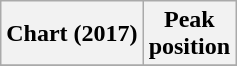<table class="wikitable plainrowheaders sortable" border="1">
<tr>
<th scope="col">Chart (2017)</th>
<th scope="col">Peak<br>position</th>
</tr>
<tr>
</tr>
</table>
